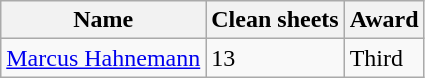<table class="wikitable"  class= style="text-align:center; border:1px #aaa solid; font-size:95%">
<tr>
<th>Name</th>
<th>Clean sheets</th>
<th>Award</th>
</tr>
<tr>
<td> <a href='#'>Marcus Hahnemann</a></td>
<td>13</td>
<td>Third</td>
</tr>
</table>
